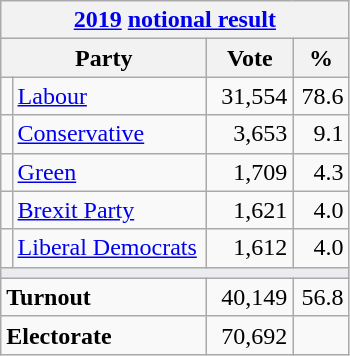<table class="wikitable">
<tr>
<th colspan="4"><a href='#'>2019</a> <a href='#'>notional result</a></th>
</tr>
<tr>
<th bgcolor="#DDDDFF" width="130px" colspan="2">Party</th>
<th bgcolor="#DDDDFF" width="50px">Vote</th>
<th bgcolor="#DDDDFF" width="30px">%</th>
</tr>
<tr>
<td></td>
<td><a href='#'>Labour</a></td>
<td align=right>31,554</td>
<td align=right>78.6</td>
</tr>
<tr>
<td></td>
<td><a href='#'>Conservative</a></td>
<td align=right>3,653</td>
<td align=right>9.1</td>
</tr>
<tr>
<td></td>
<td><a href='#'>Green</a></td>
<td align=right>1,709</td>
<td align=right>4.3</td>
</tr>
<tr>
<td></td>
<td><a href='#'>Brexit Party</a></td>
<td align=right>1,621</td>
<td align=right>4.0</td>
</tr>
<tr>
<td></td>
<td><a href='#'>Liberal Democrats</a></td>
<td align=right>1,612</td>
<td align=right>4.0</td>
</tr>
<tr>
<td colspan="4" bgcolor="#EAECF0"></td>
</tr>
<tr>
<td colspan="2"><strong>Turnout</strong></td>
<td align=right>40,149</td>
<td align=right>56.8</td>
</tr>
<tr>
<td colspan="2"><strong>Electorate</strong></td>
<td align=right>70,692</td>
</tr>
</table>
